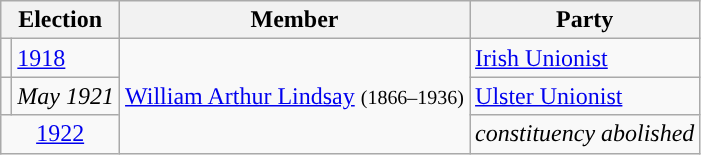<table class="wikitable">
<tr>
<th colspan="2">Election</th>
<th>Member</th>
<th>Party</th>
</tr>
<tr>
<td style="color:inherit;background-color: "></td>
<td><a href='#'>1918</a></td>
<td rowspan="3"><a href='#'>William Arthur Lindsay</a> <small>(1866–1936)</small></td>
<td><a href='#'>Irish Unionist</a></td>
</tr>
<tr>
<td style="color:inherit;background-color: "></td>
<td><em>May 1921</em></td>
<td><a href='#'>Ulster Unionist</a></td>
</tr>
<tr>
<td colspan="2" align="center"><a href='#'>1922</a></td>
<td colspan="2"><em>constituency abolished</em></td>
</tr>
</table>
